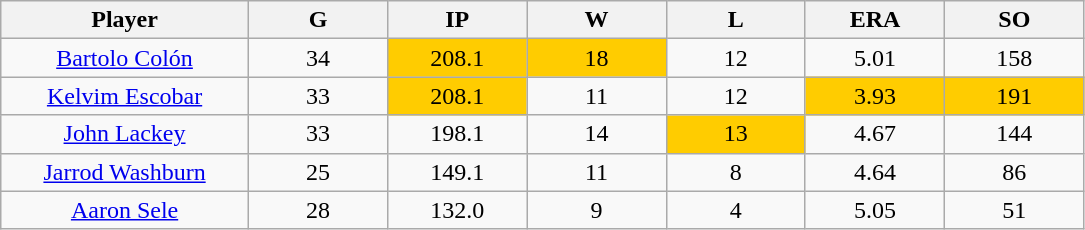<table class="wikitable sortable">
<tr>
<th bgcolor="#DDDDFF" width="16%">Player</th>
<th bgcolor="#DDDDFF" width="9%">G</th>
<th bgcolor="#DDDDFF" width="9%">IP</th>
<th bgcolor="#DDDDFF" width="9%">W</th>
<th bgcolor="#DDDDFF" width="9%">L</th>
<th bgcolor="#DDDDFF" width="9%">ERA</th>
<th bgcolor="#DDDDFF" width="9%">SO</th>
</tr>
<tr align="center">
<td><a href='#'>Bartolo Colón</a></td>
<td>34</td>
<td bgcolor="#FFCC00">208.1</td>
<td bgcolor="#FFCC00">18</td>
<td>12</td>
<td>5.01</td>
<td>158</td>
</tr>
<tr align="center">
<td><a href='#'>Kelvim Escobar</a></td>
<td>33</td>
<td bgcolor="#FFCC00">208.1</td>
<td>11</td>
<td>12</td>
<td bgcolor="#FFCC00">3.93</td>
<td bgcolor="#FFCC00">191</td>
</tr>
<tr align="center">
<td><a href='#'>John Lackey</a></td>
<td>33</td>
<td>198.1</td>
<td>14</td>
<td bgcolor="#FFCC00">13</td>
<td>4.67</td>
<td>144</td>
</tr>
<tr align="center">
<td><a href='#'>Jarrod Washburn</a></td>
<td>25</td>
<td>149.1</td>
<td>11</td>
<td>8</td>
<td>4.64</td>
<td>86</td>
</tr>
<tr align="center">
<td><a href='#'>Aaron Sele</a></td>
<td>28</td>
<td>132.0</td>
<td>9</td>
<td>4</td>
<td>5.05</td>
<td>51</td>
</tr>
</table>
